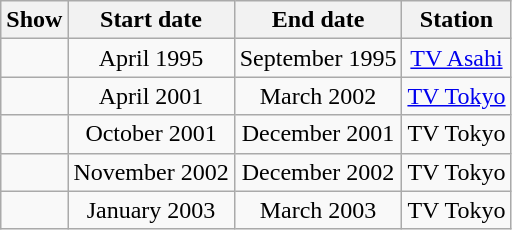<table class="wikitable" style="text-align:center" cellpadding="2">
<tr>
<th>Show</th>
<th>Start date</th>
<th>End date</th>
<th>Station</th>
</tr>
<tr>
<td></td>
<td>April 1995</td>
<td>September 1995</td>
<td><a href='#'>TV Asahi</a></td>
</tr>
<tr>
<td></td>
<td>April 2001</td>
<td>March 2002</td>
<td><a href='#'>TV Tokyo</a></td>
</tr>
<tr>
<td></td>
<td>October 2001</td>
<td>December 2001</td>
<td>TV Tokyo</td>
</tr>
<tr>
<td></td>
<td>November 2002</td>
<td>December 2002</td>
<td>TV Tokyo</td>
</tr>
<tr>
<td></td>
<td>January 2003</td>
<td>March 2003</td>
<td>TV Tokyo</td>
</tr>
</table>
